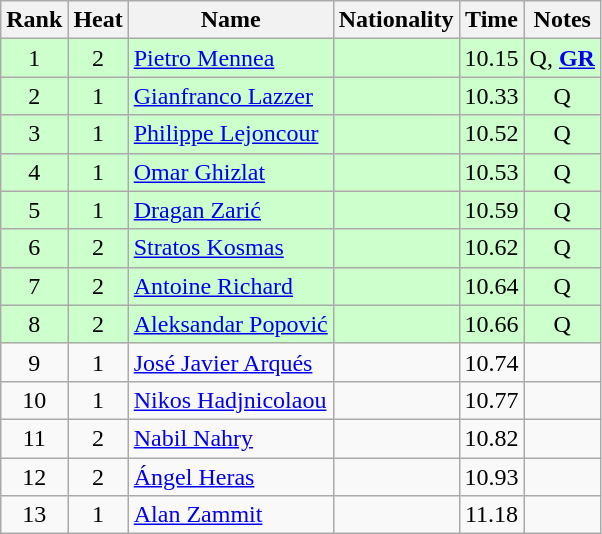<table class="wikitable sortable" style="text-align:center">
<tr>
<th>Rank</th>
<th>Heat</th>
<th>Name</th>
<th>Nationality</th>
<th>Time</th>
<th>Notes</th>
</tr>
<tr bgcolor=ccffcc>
<td>1</td>
<td>2</td>
<td align=left><a href='#'>Pietro Mennea</a></td>
<td align=left></td>
<td>10.15</td>
<td>Q, <strong><a href='#'>GR</a></strong></td>
</tr>
<tr bgcolor=ccffcc>
<td>2</td>
<td>1</td>
<td align=left><a href='#'>Gianfranco Lazzer</a></td>
<td align=left></td>
<td>10.33</td>
<td>Q</td>
</tr>
<tr bgcolor=ccffcc>
<td>3</td>
<td>1</td>
<td align=left><a href='#'>Philippe Lejoncour</a></td>
<td align=left></td>
<td>10.52</td>
<td>Q</td>
</tr>
<tr bgcolor=ccffcc>
<td>4</td>
<td>1</td>
<td align=left><a href='#'>Omar Ghizlat</a></td>
<td align=left></td>
<td>10.53</td>
<td>Q</td>
</tr>
<tr bgcolor=ccffcc>
<td>5</td>
<td>1</td>
<td align=left><a href='#'>Dragan Zarić</a></td>
<td align=left></td>
<td>10.59</td>
<td>Q</td>
</tr>
<tr bgcolor=ccffcc>
<td>6</td>
<td>2</td>
<td align=left><a href='#'>Stratos Kosmas</a></td>
<td align=left></td>
<td>10.62</td>
<td>Q</td>
</tr>
<tr bgcolor=ccffcc>
<td>7</td>
<td>2</td>
<td align=left><a href='#'>Antoine Richard</a></td>
<td align=left></td>
<td>10.64</td>
<td>Q</td>
</tr>
<tr bgcolor=ccffcc>
<td>8</td>
<td>2</td>
<td align=left><a href='#'>Aleksandar Popović</a></td>
<td align=left></td>
<td>10.66</td>
<td>Q</td>
</tr>
<tr>
<td>9</td>
<td>1</td>
<td align=left><a href='#'>José Javier Arqués</a></td>
<td align=left></td>
<td>10.74</td>
<td></td>
</tr>
<tr>
<td>10</td>
<td>1</td>
<td align=left><a href='#'>Nikos Hadjnicolaou</a></td>
<td align=left></td>
<td>10.77</td>
<td></td>
</tr>
<tr>
<td>11</td>
<td>2</td>
<td align=left><a href='#'>Nabil Nahry</a></td>
<td align=left></td>
<td>10.82</td>
<td></td>
</tr>
<tr>
<td>12</td>
<td>2</td>
<td align=left><a href='#'>Ángel Heras</a></td>
<td align=left></td>
<td>10.93</td>
<td></td>
</tr>
<tr>
<td>13</td>
<td>1</td>
<td align=left><a href='#'>Alan Zammit</a></td>
<td align=left></td>
<td>11.18</td>
<td></td>
</tr>
</table>
